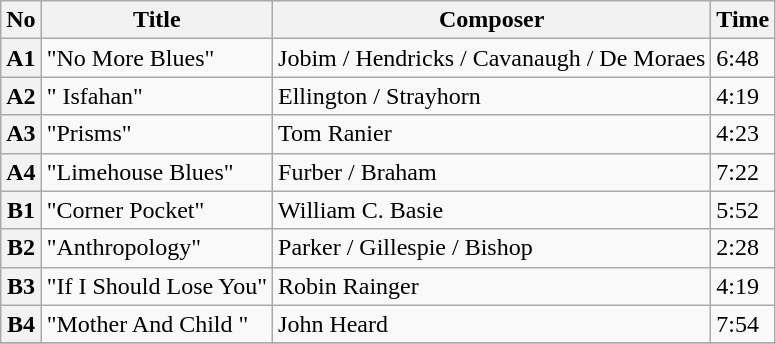<table class="wikitable plainrowheaders sortable">
<tr>
<th scope="col">No</th>
<th scope="col">Title</th>
<th scope="col">Composer</th>
<th scope="col" class="unsortable">Time</th>
</tr>
<tr>
<th scope="row">A1</th>
<td>"No More Blues"</td>
<td>Jobim / Hendricks / Cavanaugh / De Moraes</td>
<td>6:48</td>
</tr>
<tr>
<th scope="row">A2</th>
<td>" Isfahan"</td>
<td>Ellington / Strayhorn</td>
<td>4:19</td>
</tr>
<tr>
<th scope="row">A3</th>
<td>"Prisms"</td>
<td>Tom Ranier</td>
<td>4:23</td>
</tr>
<tr>
<th scope="row">A4</th>
<td>"Limehouse Blues"</td>
<td>Furber / Braham</td>
<td>7:22</td>
</tr>
<tr>
<th scope="row">B1</th>
<td>"Corner Pocket"</td>
<td>William C. Basie</td>
<td>5:52</td>
</tr>
<tr>
<th scope="row">B2</th>
<td>"Anthropology"</td>
<td>Parker / Gillespie / Bishop</td>
<td>2:28</td>
</tr>
<tr>
<th scope="row">B3</th>
<td>"If I Should Lose You"</td>
<td>Robin Rainger</td>
<td>4:19</td>
</tr>
<tr>
<th scope="row">B4</th>
<td>"Mother And Child "</td>
<td>John Heard</td>
<td>7:54</td>
</tr>
<tr>
</tr>
</table>
